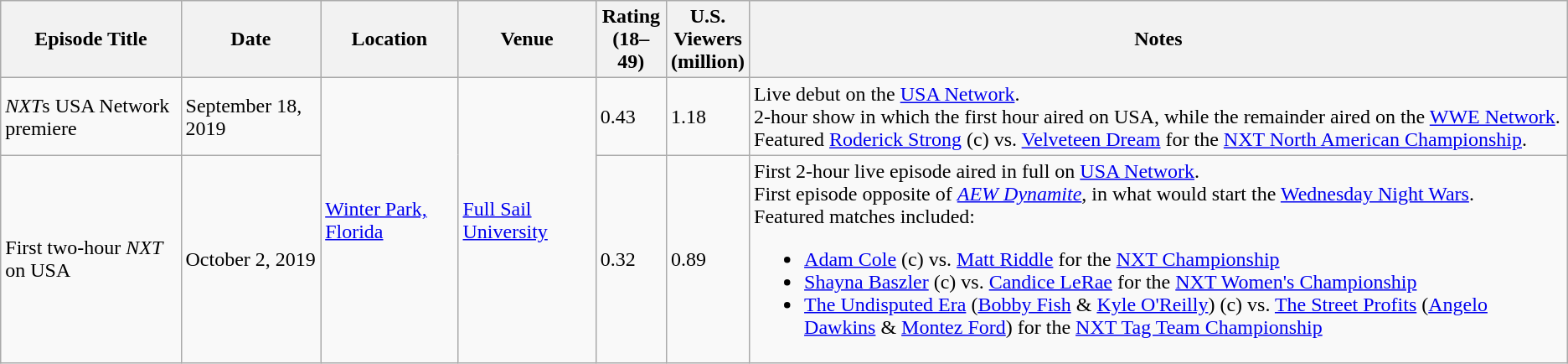<table class="wikitable sortable" font-size="85%">
<tr>
<th>Episode Title</th>
<th>Date</th>
<th>Location</th>
<th>Venue</th>
<th>Rating<br>(18–49)</th>
<th>U.S.<br>Viewers<br>(million)</th>
<th>Notes</th>
</tr>
<tr>
<td><em>NXT</em>s USA Network premiere</td>
<td>September 18, 2019</td>
<td rowspan="2"><a href='#'>Winter Park, Florida</a></td>
<td rowspan="2"><a href='#'>Full Sail University</a></td>
<td>0.43</td>
<td>1.18</td>
<td>Live debut on the <a href='#'>USA Network</a>.<br>2-hour show in which the first hour aired on USA, while the remainder aired on the <a href='#'>WWE Network</a>.<br>Featured <a href='#'>Roderick Strong</a> (c) vs. <a href='#'>Velveteen Dream</a> for the <a href='#'>NXT North American Championship</a>.</td>
</tr>
<tr>
<td>First two-hour <em>NXT</em> on USA</td>
<td>October 2, 2019</td>
<td>0.32</td>
<td>0.89</td>
<td>First 2-hour live episode aired in full on <a href='#'>USA Network</a>.<br>First episode opposite of <em><a href='#'>AEW Dynamite</a></em>, in what would start the <a href='#'>Wednesday Night Wars</a>.<br>Featured matches included:<ul><li><a href='#'>Adam Cole</a> (c) vs. <a href='#'>Matt Riddle</a> for the <a href='#'>NXT Championship</a></li><li><a href='#'>Shayna Baszler</a> (c) vs. <a href='#'>Candice LeRae</a> for the <a href='#'>NXT Women's Championship</a></li><li><a href='#'>The Undisputed Era</a> (<a href='#'>Bobby Fish</a> & <a href='#'>Kyle O'Reilly</a>) (c) vs. <a href='#'>The Street Profits</a> (<a href='#'>Angelo Dawkins</a> & <a href='#'>Montez Ford</a>) for the <a href='#'>NXT Tag Team Championship</a></li></ul></td>
</tr>
</table>
